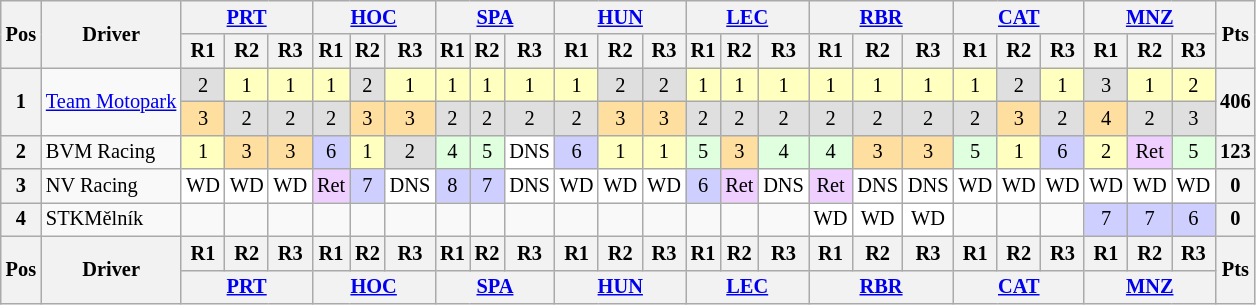<table class="wikitable" style="font-size: 85%; text-align:center">
<tr>
<th rowspan="2" valign="middle">Pos</th>
<th rowspan="2" valign="middle">Driver</th>
<th colspan="3"><a href='#'>PRT</a><br></th>
<th colspan="3"><a href='#'>HOC</a><br></th>
<th colspan="3"><a href='#'>SPA</a><br></th>
<th colspan="3"><a href='#'>HUN</a><br></th>
<th colspan="3"><a href='#'>LEC</a><br></th>
<th colspan="3"><a href='#'>RBR</a><br></th>
<th colspan="3"><a href='#'>CAT</a><br></th>
<th colspan="3"><a href='#'>MNZ</a><br></th>
<th rowspan="2" valign="middle">Pts</th>
</tr>
<tr>
<th>R1</th>
<th>R2</th>
<th>R3</th>
<th>R1</th>
<th>R2</th>
<th>R3</th>
<th>R1</th>
<th>R2</th>
<th>R3</th>
<th>R1</th>
<th>R2</th>
<th>R3</th>
<th>R1</th>
<th>R2</th>
<th>R3</th>
<th>R1</th>
<th>R2</th>
<th>R3</th>
<th>R1</th>
<th>R2</th>
<th>R3</th>
<th>R1</th>
<th>R2</th>
<th>R3</th>
</tr>
<tr>
<th rowspan="2">1</th>
<td rowspan="2"  align="left" nowrap> <a href='#'>Team Motopark</a></td>
<td style="background:#dfdfdf;">2</td>
<td style="background:#FFFFBF;">1</td>
<td style="background:#FFFFBF;">1</td>
<td style="background:#FFFFBF;">1</td>
<td style="background:#dfdfdf;">2</td>
<td style="background:#FFFFBF;">1</td>
<td style="background:#FFFFBF;">1</td>
<td style="background:#FFFFBF;">1</td>
<td style="background:#FFFFBF;">1</td>
<td style="background:#FFFFBF;">1</td>
<td style="background:#dfdfdf;">2</td>
<td style="background:#dfdfdf;">2</td>
<td style="background:#FFFFBF;">1</td>
<td style="background:#FFFFBF;">1</td>
<td style="background:#FFFFBF;">1</td>
<td style="background:#FFFFBF;">1</td>
<td style="background:#FFFFBF;">1</td>
<td style="background:#FFFFBF;">1</td>
<td style="background:#FFFFBF;">1</td>
<td style="background:#dfdfdf;">2</td>
<td style="background:#FFFFBF;">1</td>
<td style="background:#dfdfdf;">3</td>
<td style="background:#FFFFBF;">1</td>
<td style="background:#FFFFBF;">2</td>
<th rowspan="2">406</th>
</tr>
<tr>
<td style="background:#ffdf9f;">3</td>
<td style="background:#dfdfdf;">2</td>
<td style="background:#dfdfdf;">2</td>
<td style="background:#dfdfdf;">2</td>
<td style="background:#ffdf9f;">3</td>
<td style="background:#ffdf9f;">3</td>
<td style="background:#dfdfdf;">2</td>
<td style="background:#dfdfdf;">2</td>
<td style="background:#dfdfdf;">2</td>
<td style="background:#dfdfdf;">2</td>
<td style="background:#ffdf9f;">3</td>
<td style="background:#ffdf9f;">3</td>
<td style="background:#dfdfdf;">2</td>
<td style="background:#dfdfdf;">2</td>
<td style="background:#dfdfdf;">2</td>
<td style="background:#dfdfdf;">2</td>
<td style="background:#dfdfdf;">2</td>
<td style="background:#dfdfdf;">2</td>
<td style="background:#dfdfdf;">2</td>
<td style="background:#ffdf9f;">3</td>
<td style="background:#dfdfdf;">2</td>
<td style="background:#ffdf9f;">4</td>
<td style="background:#dfdfdf;">2</td>
<td style="background:#dfdfdf;">3</td>
</tr>
<tr>
<th>2</th>
<td align="left"> BVM Racing</td>
<td style="background:#FFFFBF;">1</td>
<td style="background:#ffdf9f;">3</td>
<td style="background:#ffdf9f;">3</td>
<td style="background:#CFCFFF;">6</td>
<td style="background:#FFFFBF;">1</td>
<td style="background:#dfdfdf;">2</td>
<td style="background:#DFFFDF;">4</td>
<td style="background:#DFFFDF;">5</td>
<td style="background:#FFFFFF;">DNS</td>
<td style="background:#CFCFFF;">6</td>
<td style="background:#FFFFBF;">1</td>
<td style="background:#FFFFBF;">1</td>
<td style="background:#DFFFDF;">5</td>
<td style="background:#ffdf9f;">3</td>
<td style="background:#DFFFDF;">4</td>
<td style="background:#DFFFDF;">4</td>
<td style="background:#ffdf9f;">3</td>
<td style="background:#ffdf9f;">3</td>
<td style="background:#DFFFDF;">5</td>
<td style="background:#FFFFBF;">1</td>
<td style="background:#CFCFFF;">6</td>
<td style="background:#FFFFBF;">2</td>
<td style="background:#EFCFFF;">Ret</td>
<td style="background:#DFFFDF;">5</td>
<th>123</th>
</tr>
<tr>
<th>3</th>
<td align="left"> NV Racing</td>
<td style="background:#FFFFFF;">WD</td>
<td style="background:#FFFFFF;">WD</td>
<td style="background:#FFFFFF;">WD</td>
<td style="background:#EFCFFF;">Ret</td>
<td style="background:#CFCFFF;">7</td>
<td style="background:#FFFFFF;">DNS</td>
<td style="background:#CFCFFF;">8</td>
<td style="background:#CFCFFF;">7</td>
<td style="background:#FFFFFF;">DNS</td>
<td style="background:#FFFFFF;">WD</td>
<td style="background:#FFFFFF;">WD</td>
<td style="background:#FFFFFF;">WD</td>
<td style="background:#CFCFFF;">6</td>
<td style="background:#EFCFFF;">Ret</td>
<td style="background:#FFFFFF;">DNS</td>
<td style="background:#efcfff;">Ret</td>
<td style="background:#FFFFFF;">DNS</td>
<td style="background:#FFFFFF;">DNS</td>
<td style="background:#FFFFFF;">WD</td>
<td style="background:#FFFFFF;">WD</td>
<td style="background:#FFFFFF;">WD</td>
<td style="background:#FFFFFF;">WD</td>
<td style="background:#FFFFFF;">WD</td>
<td style="background:#FFFFFF;">WD</td>
<th>0</th>
</tr>
<tr>
<th>4</th>
<td align="left"> STKMělník</td>
<td></td>
<td></td>
<td></td>
<td></td>
<td></td>
<td></td>
<td></td>
<td></td>
<td></td>
<td></td>
<td></td>
<td></td>
<td></td>
<td></td>
<td></td>
<td style="background:#FFFFFF;">WD</td>
<td style="background:#FFFFFF;">WD</td>
<td style="background:#FFFFFF;">WD</td>
<td></td>
<td></td>
<td></td>
<td style="background:#CFCFFF;">7</td>
<td style="background:#CFCFFF;">7</td>
<td style="background:#CFCFFF;">6</td>
<th>0</th>
</tr>
<tr>
<th rowspan="2">Pos</th>
<th rowspan="2">Driver</th>
<th>R1</th>
<th>R2</th>
<th>R3</th>
<th>R1</th>
<th>R2</th>
<th>R3</th>
<th>R1</th>
<th>R2</th>
<th>R3</th>
<th>R1</th>
<th>R2</th>
<th>R3</th>
<th>R1</th>
<th>R2</th>
<th>R3</th>
<th>R1</th>
<th>R2</th>
<th>R3</th>
<th>R1</th>
<th>R2</th>
<th>R3</th>
<th>R1</th>
<th>R2</th>
<th>R3</th>
<th rowspan="2">Pts</th>
</tr>
<tr>
<th colspan="3"><a href='#'>PRT</a><br></th>
<th colspan="3"><a href='#'>HOC</a><br></th>
<th colspan="3"><a href='#'>SPA</a><br></th>
<th colspan="3"><a href='#'>HUN</a><br></th>
<th colspan="3"><a href='#'>LEC</a><br></th>
<th colspan="3"><a href='#'>RBR</a><br></th>
<th colspan="3"><a href='#'>CAT</a><br></th>
<th colspan="3"><a href='#'>MNZ</a><br></th>
</tr>
</table>
